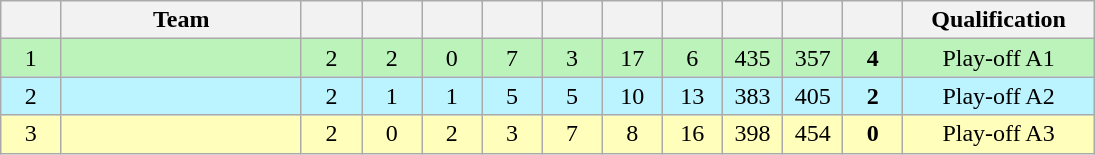<table class=wikitable style="text-align:center" width=730>
<tr>
<th width=5.5%></th>
<th width=22%>Team</th>
<th width=5.5%></th>
<th width=5.5%></th>
<th width=5.5%></th>
<th width=5.5%></th>
<th width=5.5%></th>
<th width=5.5%></th>
<th width=5.5%></th>
<th width=5.5%></th>
<th width=5.5%></th>
<th width=5.5%></th>
<th width=18%>Qualification</th>
</tr>
<tr bgcolor=#bbf3bb>
<td>1</td>
<td style="text-align:left"></td>
<td>2</td>
<td>2</td>
<td>0</td>
<td>7</td>
<td>3</td>
<td>17</td>
<td>6</td>
<td>435</td>
<td>357</td>
<td><strong>4</strong></td>
<td>Play-off A1</td>
</tr>
<tr bgcolor=#bbf3ff>
<td>2</td>
<td style="text-align:left"></td>
<td>2</td>
<td>1</td>
<td>1</td>
<td>5</td>
<td>5</td>
<td>10</td>
<td>13</td>
<td>383</td>
<td>405</td>
<td><strong>2</strong></td>
<td>Play-off A2</td>
</tr>
<tr bgcolor=#ffffbb>
<td>3</td>
<td style="text-align:left"></td>
<td>2</td>
<td>0</td>
<td>2</td>
<td>3</td>
<td>7</td>
<td>8</td>
<td>16</td>
<td>398</td>
<td>454</td>
<td><strong>0</strong></td>
<td>Play-off A3</td>
</tr>
</table>
